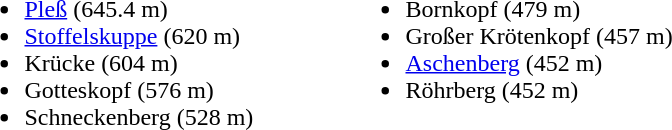<table>
<tr>
<td width="250" valign="top"><br><ul><li><a href='#'>Pleß</a> (645.4 m)</li><li><a href='#'>Stoffelskuppe</a> (620 m)</li><li>Krücke (604 m)</li><li>Gotteskopf (576 m)</li><li>Schneckenberg (528 m)</li></ul></td>
<td width="250" valign="top"><br><ul><li>Bornkopf (479 m)</li><li>Großer Krötenkopf (457 m)</li><li><a href='#'>Aschenberg</a> (452 m)</li><li>Röhrberg (452 m)</li></ul></td>
</tr>
</table>
